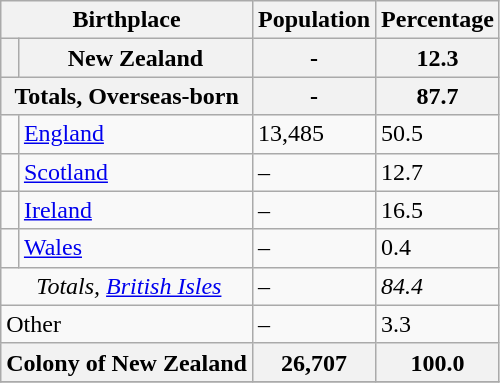<table class="wikitable" style="text-align:left">
<tr>
<th colspan="2">Birthplace</th>
<th>Population<br></th>
<th>Percentage</th>
</tr>
<tr>
<th></th>
<th>New Zealand</th>
<th>-</th>
<th>12.3</th>
</tr>
<tr>
<th colspan="2">Totals, Overseas-born</th>
<th>-</th>
<th>87.7</th>
</tr>
<tr>
<td style="text-align:center;"></td>
<td><a href='#'>England</a></td>
<td>13,485</td>
<td>50.5</td>
</tr>
<tr>
<td style="text-align:center;"></td>
<td><a href='#'>Scotland</a></td>
<td>–</td>
<td>12.7</td>
</tr>
<tr>
<td style="text-align:center;"></td>
<td><a href='#'>Ireland</a></td>
<td>–</td>
<td>16.5</td>
</tr>
<tr>
<td style="text-align:center;"></td>
<td><a href='#'>Wales</a></td>
<td>–</td>
<td>0.4</td>
</tr>
<tr>
<td colspan="2">     <em>Totals, <a href='#'>British Isles</a></em></td>
<td>–</td>
<td><em>84.4</em></td>
</tr>
<tr>
<td colspan="2">Other</td>
<td>–</td>
<td>3.3</td>
</tr>
<tr>
<th colspan="2">Colony of New Zealand</th>
<th>26,707</th>
<th>100.0</th>
</tr>
<tr>
</tr>
</table>
